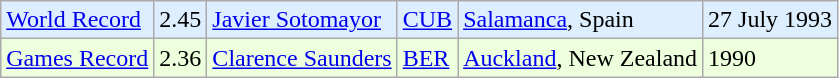<table class="wikitable">
<tr bgcolor = "ddeeff">
<td><a href='#'>World Record</a></td>
<td>2.45</td>
<td><a href='#'>Javier Sotomayor</a></td>
<td><a href='#'>CUB</a></td>
<td><a href='#'>Salamanca</a>, Spain</td>
<td>27 July 1993</td>
</tr>
<tr bgcolor = "eeffdd">
<td><a href='#'>Games Record</a></td>
<td>2.36</td>
<td><a href='#'>Clarence Saunders</a></td>
<td><a href='#'>BER</a></td>
<td><a href='#'>Auckland</a>, New Zealand</td>
<td>1990</td>
</tr>
</table>
